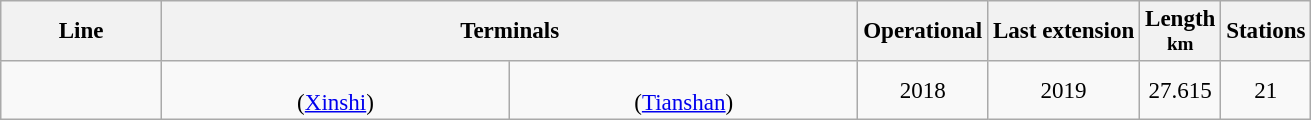<table class="wikitable" style="cell-padding:1.5; font-size:96%; text-align:center;line-height:1.05">
<tr>
<th data-sort-type="text" style="width:100px">Line</th>
<th colspan="2" class="unsortable" style="width:400px">Terminals</th>
<th>Operational</th>
<th>Last extension</th>
<th>Length<br><small>km</small></th>
<th>Stations</th>
</tr>
<tr>
<td></td>
<td style="width:225px"><strong></strong><br>(<a href='#'>Xinshi</a>)</td>
<td style="width:225px"><strong></strong><br>(<a href='#'>Tianshan</a>)</td>
<td>2018</td>
<td>2019</td>
<td>27.615</td>
<td>21</td>
</tr>
</table>
